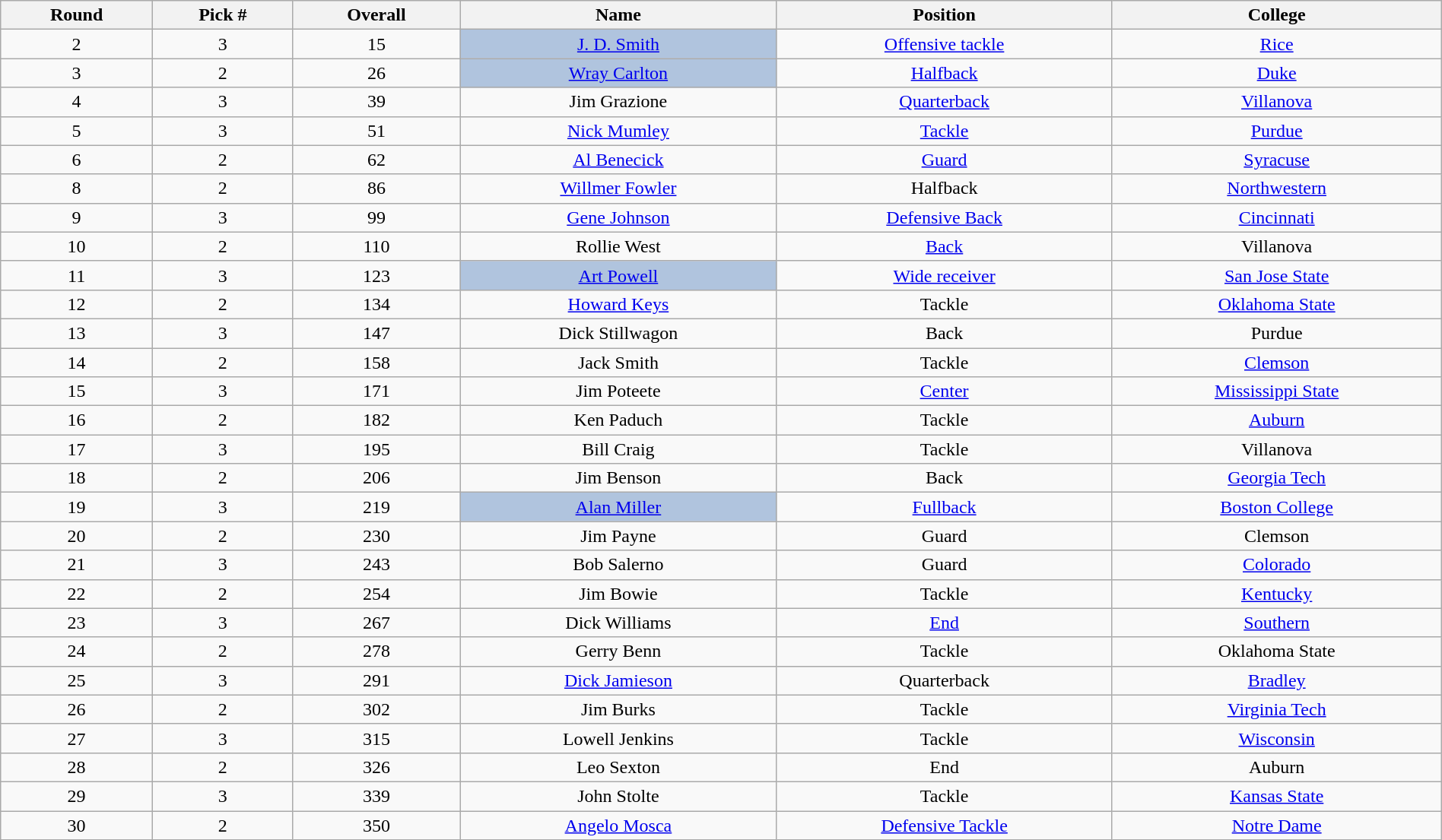<table class="wikitable sortable sortable" style="width: 100%; text-align:center">
<tr>
<th>Round</th>
<th>Pick #</th>
<th>Overall</th>
<th>Name</th>
<th>Position</th>
<th>College</th>
</tr>
<tr>
<td>2</td>
<td>3</td>
<td>15</td>
<td bgcolor=lightsteelblue><a href='#'>J. D. Smith</a></td>
<td><a href='#'>Offensive tackle</a></td>
<td><a href='#'>Rice</a></td>
</tr>
<tr>
<td>3</td>
<td>2</td>
<td>26</td>
<td bgcolor=lightsteelblue><a href='#'>Wray Carlton</a></td>
<td><a href='#'>Halfback</a></td>
<td><a href='#'>Duke</a></td>
</tr>
<tr>
<td>4</td>
<td>3</td>
<td>39</td>
<td>Jim Grazione</td>
<td><a href='#'>Quarterback</a></td>
<td><a href='#'>Villanova</a></td>
</tr>
<tr>
<td>5</td>
<td>3</td>
<td>51</td>
<td><a href='#'>Nick Mumley</a></td>
<td><a href='#'>Tackle</a></td>
<td><a href='#'>Purdue</a></td>
</tr>
<tr>
<td>6</td>
<td>2</td>
<td>62</td>
<td><a href='#'>Al Benecick</a></td>
<td><a href='#'>Guard</a></td>
<td><a href='#'>Syracuse</a></td>
</tr>
<tr>
<td>8</td>
<td>2</td>
<td>86</td>
<td><a href='#'>Willmer Fowler</a></td>
<td>Halfback</td>
<td><a href='#'>Northwestern</a></td>
</tr>
<tr>
<td>9</td>
<td>3</td>
<td>99</td>
<td><a href='#'>Gene Johnson</a></td>
<td><a href='#'>Defensive Back</a></td>
<td><a href='#'>Cincinnati</a></td>
</tr>
<tr>
<td>10</td>
<td>2</td>
<td>110</td>
<td>Rollie West</td>
<td><a href='#'>Back</a></td>
<td>Villanova</td>
</tr>
<tr>
<td>11</td>
<td>3</td>
<td>123</td>
<td bgcolor=lightsteelblue><a href='#'>Art Powell</a></td>
<td><a href='#'>Wide receiver</a></td>
<td><a href='#'>San Jose State</a></td>
</tr>
<tr>
<td>12</td>
<td>2</td>
<td>134</td>
<td><a href='#'>Howard Keys</a></td>
<td>Tackle</td>
<td><a href='#'>Oklahoma State</a></td>
</tr>
<tr>
<td>13</td>
<td>3</td>
<td>147</td>
<td>Dick Stillwagon</td>
<td>Back</td>
<td>Purdue</td>
</tr>
<tr>
<td>14</td>
<td>2</td>
<td>158</td>
<td>Jack Smith</td>
<td>Tackle</td>
<td><a href='#'>Clemson</a></td>
</tr>
<tr>
<td>15</td>
<td>3</td>
<td>171</td>
<td>Jim Poteete</td>
<td><a href='#'>Center</a></td>
<td><a href='#'>Mississippi State</a></td>
</tr>
<tr>
<td>16</td>
<td>2</td>
<td>182</td>
<td>Ken Paduch</td>
<td>Tackle</td>
<td><a href='#'>Auburn</a></td>
</tr>
<tr>
<td>17</td>
<td>3</td>
<td>195</td>
<td>Bill Craig</td>
<td>Tackle</td>
<td>Villanova</td>
</tr>
<tr>
<td>18</td>
<td>2</td>
<td>206</td>
<td>Jim Benson</td>
<td>Back</td>
<td><a href='#'>Georgia Tech</a></td>
</tr>
<tr>
<td>19</td>
<td>3</td>
<td>219</td>
<td bgcolor=lightsteelblue><a href='#'>Alan Miller</a></td>
<td><a href='#'>Fullback</a></td>
<td><a href='#'>Boston College</a></td>
</tr>
<tr>
<td>20</td>
<td>2</td>
<td>230</td>
<td>Jim Payne</td>
<td>Guard</td>
<td>Clemson</td>
</tr>
<tr>
<td>21</td>
<td>3</td>
<td>243</td>
<td>Bob Salerno</td>
<td>Guard</td>
<td><a href='#'>Colorado</a></td>
</tr>
<tr>
<td>22</td>
<td>2</td>
<td>254</td>
<td>Jim Bowie</td>
<td>Tackle</td>
<td><a href='#'>Kentucky</a></td>
</tr>
<tr>
<td>23</td>
<td>3</td>
<td>267</td>
<td>Dick Williams</td>
<td><a href='#'>End</a></td>
<td><a href='#'>Southern</a></td>
</tr>
<tr>
<td>24</td>
<td>2</td>
<td>278</td>
<td>Gerry Benn</td>
<td>Tackle</td>
<td>Oklahoma State</td>
</tr>
<tr>
<td>25</td>
<td>3</td>
<td>291</td>
<td><a href='#'>Dick Jamieson</a></td>
<td>Quarterback</td>
<td><a href='#'>Bradley</a></td>
</tr>
<tr>
<td>26</td>
<td>2</td>
<td>302</td>
<td>Jim Burks</td>
<td>Tackle</td>
<td><a href='#'>Virginia Tech</a></td>
</tr>
<tr>
<td>27</td>
<td>3</td>
<td>315</td>
<td>Lowell Jenkins</td>
<td>Tackle</td>
<td><a href='#'>Wisconsin</a></td>
</tr>
<tr>
<td>28</td>
<td>2</td>
<td>326</td>
<td>Leo Sexton</td>
<td>End</td>
<td>Auburn</td>
</tr>
<tr>
<td>29</td>
<td>3</td>
<td>339</td>
<td>John Stolte</td>
<td>Tackle</td>
<td><a href='#'>Kansas State</a></td>
</tr>
<tr>
<td>30</td>
<td>2</td>
<td>350</td>
<td><a href='#'>Angelo Mosca</a></td>
<td><a href='#'>Defensive Tackle</a></td>
<td><a href='#'>Notre Dame</a></td>
</tr>
</table>
